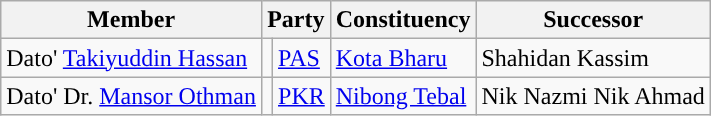<table class="sortable wikitable">
<tr>
<th valign="top">Member</th>
<th colspan="2" valign="top">Party</th>
<th valign="top">Constituency</th>
<th class="unsortable" valign="top">Successor</th>
</tr>
<tr>
<td>Dato' <a href='#'>Takiyuddin Hassan</a> </td>
<td></td>
<td><a href='#'>PAS</a></td>
<td><a href='#'>Kota Bharu</a></td>
<td>Shahidan Kassim</td>
</tr>
<tr>
<td>Dato' Dr. <a href='#'>Mansor Othman</a> </td>
<td></td>
<td><a href='#'>PKR</a></td>
<td><a href='#'>Nibong Tebal</a></td>
<td>Nik Nazmi Nik Ahmad</td>
</tr>
</table>
